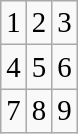<table class="wikitable">
<tr>
<td><big>1</big></td>
<td><big>2</big></td>
<td><big>3</big></td>
</tr>
<tr>
<td><big>4</big></td>
<td><big>5</big></td>
<td><big>6</big></td>
</tr>
<tr>
<td><big>7</big></td>
<td><big>8</big></td>
<td><big>9</big></td>
</tr>
</table>
